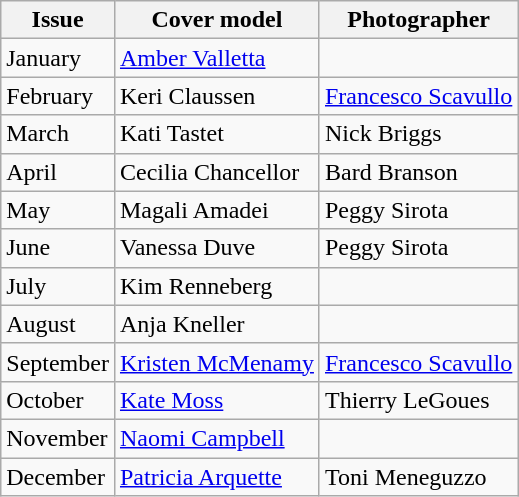<table class="sortable wikitable">
<tr>
<th>Issue</th>
<th>Cover model</th>
<th>Photographer</th>
</tr>
<tr>
<td>January</td>
<td><a href='#'>Amber Valletta</a></td>
<td></td>
</tr>
<tr>
<td>February</td>
<td>Keri Claussen</td>
<td><a href='#'>Francesco Scavullo</a></td>
</tr>
<tr>
<td>March</td>
<td>Kati Tastet</td>
<td>Nick Briggs</td>
</tr>
<tr>
<td>April</td>
<td>Cecilia Chancellor</td>
<td>Bard Branson</td>
</tr>
<tr>
<td>May</td>
<td>Magali Amadei</td>
<td>Peggy Sirota</td>
</tr>
<tr>
<td>June</td>
<td>Vanessa Duve</td>
<td>Peggy Sirota</td>
</tr>
<tr>
<td>July</td>
<td>Kim Renneberg</td>
<td></td>
</tr>
<tr>
<td>August</td>
<td>Anja Kneller</td>
<td></td>
</tr>
<tr>
<td>September</td>
<td><a href='#'>Kristen McMenamy</a></td>
<td><a href='#'>Francesco Scavullo</a></td>
</tr>
<tr>
<td>October</td>
<td><a href='#'>Kate Moss</a></td>
<td>Thierry LeGoues</td>
</tr>
<tr>
<td>November</td>
<td><a href='#'>Naomi Campbell</a></td>
<td></td>
</tr>
<tr>
<td>December</td>
<td><a href='#'>Patricia Arquette</a></td>
<td>Toni Meneguzzo</td>
</tr>
</table>
